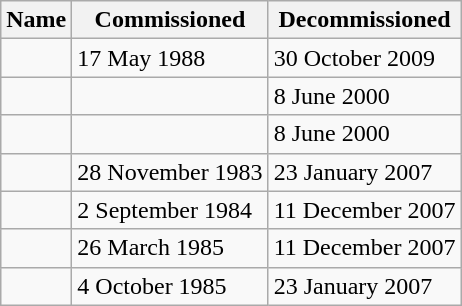<table class="wikitable">
<tr>
<th>Name</th>
<th>Commissioned</th>
<th>Decommissioned</th>
</tr>
<tr>
<td></td>
<td>17 May 1988</td>
<td>30 October 2009</td>
</tr>
<tr>
<td></td>
<td></td>
<td>8 June 2000</td>
</tr>
<tr>
<td></td>
<td></td>
<td>8 June 2000</td>
</tr>
<tr>
<td></td>
<td>28 November 1983</td>
<td>23 January 2007</td>
</tr>
<tr>
<td></td>
<td>2 September 1984</td>
<td>11 December 2007</td>
</tr>
<tr>
<td></td>
<td>26 March 1985</td>
<td>11 December 2007</td>
</tr>
<tr>
<td></td>
<td>4 October 1985</td>
<td>23 January 2007</td>
</tr>
</table>
